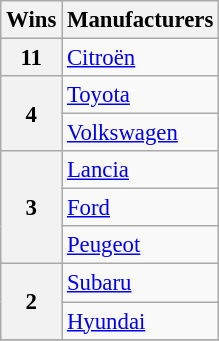<table class="wikitable" style="font-size: 95%;">
<tr>
<th>Wins</th>
<th>Manufacturers</th>
</tr>
<tr>
<th>11</th>
<td> <a href='#'>Citroën</a></td>
</tr>
<tr>
<th rowspan=2>4</th>
<td> <a href='#'>Toyota</a></td>
</tr>
<tr>
<td> <a href='#'>Volkswagen</a></td>
</tr>
<tr>
<th rowspan=3>3</th>
<td> <a href='#'>Lancia</a></td>
</tr>
<tr>
<td> <a href='#'>Ford</a></td>
</tr>
<tr>
<td> <a href='#'>Peugeot</a></td>
</tr>
<tr>
<th rowspan=2>2</th>
<td> <a href='#'>Subaru</a></td>
</tr>
<tr>
<td> <a href='#'>Hyundai</a></td>
</tr>
<tr>
</tr>
</table>
